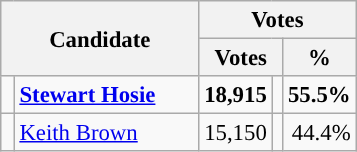<table class=wikitable style="font-size:95%;">
<tr>
<th colspan="2" scope="col" rowspan="2" width="125">Candidate</th>
<th scope="col" colspan="3" width="75">Votes</th>
</tr>
<tr>
<th scope="col" colspan="2">Votes</th>
<th>%</th>
</tr>
<tr align="right">
<td style="background-color: "></td>
<td scope="row" align="left"><strong><a href='#'>Stewart Hosie</a></strong> </td>
<td><strong>18,915 </strong></td>
<td align=center></td>
<td><strong>55.5%</strong></td>
</tr>
<tr align="right">
<td style="background-color: "></td>
<td scope="row" align="left"><a href='#'>Keith Brown</a></td>
<td>15,150</td>
<td align=center></td>
<td>44.4%</td>
</tr>
</table>
